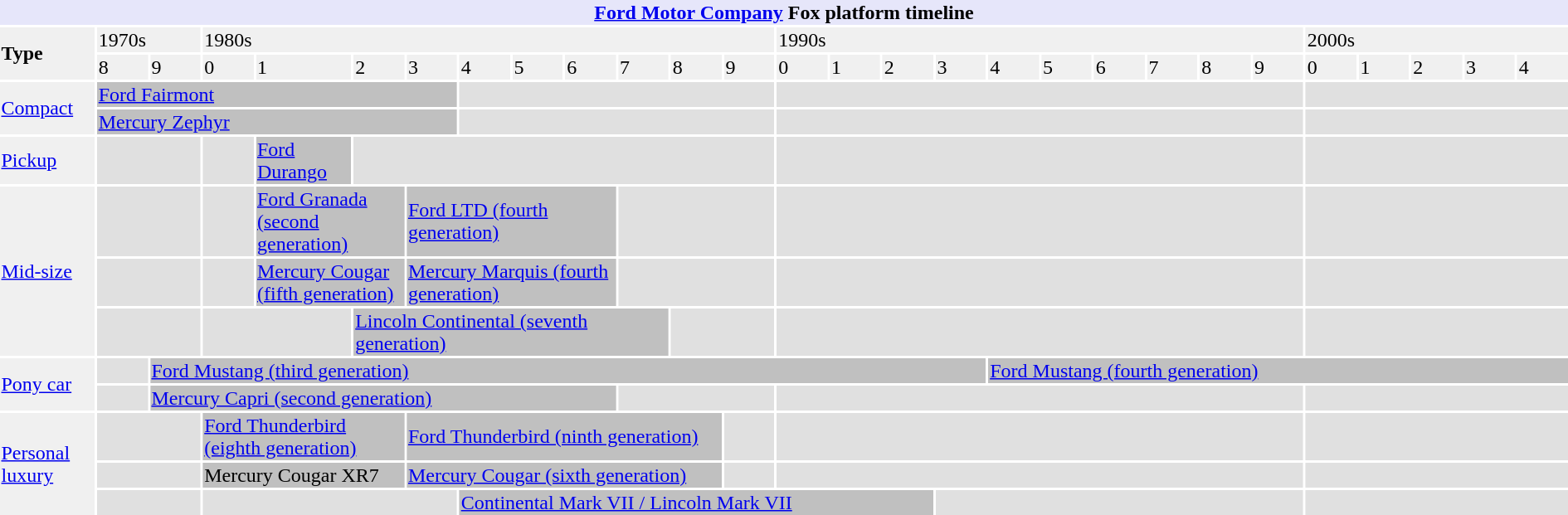<table class="toccolours collapsible">
<tr>
<th colspan="28" style="background:lavender"><a href='#'>Ford Motor Company</a> Fox platform timeline</th>
</tr>
<tr style="background:#F0F0F0;">
<td rowspan="2"  width="2%"><strong>Type</strong></td>
<td colspan="2"  width="2%">1970s</td>
<td colspan="10" width="2%">1980s</td>
<td colspan="10" width="2%">1990s</td>
<td colspan="5"  width="2%">2000s</td>
</tr>
<tr style="background:#F0F0F0;">
<td width="2%">8</td>
<td width="2%">9</td>
<td width="2%">0</td>
<td width="2%">1</td>
<td width="2%">2</td>
<td width="2%">3</td>
<td width="2%">4</td>
<td width="2%">5</td>
<td width="2%">6</td>
<td width="2%">7</td>
<td width="2%">8</td>
<td width="2%">9</td>
<td width="2%">0</td>
<td width="2%">1</td>
<td width="2%">2</td>
<td width="2%">3</td>
<td width="2%">4</td>
<td width="2%">5</td>
<td width="2%">6</td>
<td width="2%">7</td>
<td width="2%">8</td>
<td width="2%">9</td>
<td width="2%">0</td>
<td width="2%">1</td>
<td width="2%">2</td>
<td width="2%">3</td>
<td width="2%">4</td>
</tr>
<tr style="background:#E0E0E0;">
<td rowspan="2" style="background:#F0F0F0;"><a href='#'>Compact</a></td>
<td colspan="6" style="background:#C0C0C0;"><a href='#'>Ford Fairmont</a></td>
<td colspan="6"></td>
<td colspan="10"></td>
<td colspan="5"></td>
</tr>
<tr style="background:#E0E0E0;">
<td colspan="6" style="background:#C0C0C0;"><a href='#'>Mercury Zephyr</a></td>
<td colspan="6"></td>
<td colspan="10"></td>
<td colspan="5"></td>
</tr>
<tr style="background:#E0E0E0;">
<td rowspan="1" style="background:#F0F0F0;"><a href='#'>Pickup</a></td>
<td colspan="2"></td>
<td colspan="1"></td>
<td colspan="1" style="background:#C0C0C0;"><a href='#'>Ford Durango</a></td>
<td colspan="8"></td>
<td colspan="10"></td>
<td colspan="5"></td>
</tr>
<tr style="background:#E0E0E0;">
<td rowspan="3" style="background:#F0F0F0;"><a href='#'>Mid-size</a></td>
<td colspan="2"></td>
<td colspan="1"></td>
<td colspan="2" style="background:#C0C0C0;"><a href='#'>Ford Granada (second generation)</a></td>
<td colspan="4" style="background:#C0C0C0;"><a href='#'>Ford LTD (fourth generation)</a></td>
<td colspan="3"></td>
<td colspan="10"></td>
<td colspan="5"></td>
</tr>
<tr style="background:#E0E0E0;">
<td colspan="2"></td>
<td colspan="1"></td>
<td colspan="2" style="background:#C0C0C0;"><a href='#'>Mercury Cougar (fifth generation)</a></td>
<td colspan="4" style="background:#C0C0C0;"><a href='#'>Mercury Marquis (fourth generation)</a></td>
<td colspan="3"></td>
<td colspan="10"></td>
<td colspan="5"></td>
</tr>
<tr style="background:#E0E0E0;">
<td colspan="2"></td>
<td colspan="2"></td>
<td colspan="6" style="background:#C0C0C0;"><a href='#'>Lincoln Continental (seventh generation)</a></td>
<td colspan="2"></td>
<td colspan="10"></td>
<td colspan="5"></td>
</tr>
<tr style="background:#E0E0E0;">
<td rowspan="2" style="background:#F0F0F0;"><a href='#'>Pony car</a></td>
<td colspan="1"></td>
<td colspan="15" style="background:#C0C0C0;"><a href='#'>Ford Mustang (third generation)</a></td>
<td colspan="11" style="background:#C0C0C0;"><a href='#'>Ford Mustang (fourth generation)</a></td>
</tr>
<tr style="background:#E0E0E0;">
<td colspan="1"></td>
<td colspan="8" style="background:#C0C0C0;"><a href='#'>Mercury Capri (second generation)</a></td>
<td colspan="3"></td>
<td colspan="10"></td>
<td colspan="5"></td>
</tr>
<tr style="background:#E0E0E0;">
<td rowspan="3" style="background:#F0F0F0;"><a href='#'>Personal luxury</a></td>
<td colspan="2"></td>
<td colspan="3" style="background:#C0C0C0;"><a href='#'>Ford Thunderbird (eighth generation)</a></td>
<td colspan="6" style="background:#C0C0C0;"><a href='#'>Ford Thunderbird (ninth generation)</a></td>
<td colspan="1"></td>
<td colspan="10"></td>
<td colspan="5"></td>
</tr>
<tr style="background:#E0E0E0;">
<td colspan="2"></td>
<td colspan="3" style="background:#C0C0C0;">Mercury Cougar XR7</td>
<td colspan="6" style="background:#C0C0C0;"><a href='#'>Mercury Cougar (sixth generation)</a></td>
<td colspan="1"></td>
<td colspan="10"></td>
<td colspan="5"></td>
</tr>
<tr style="background:#E0E0E0;">
<td colspan="2"></td>
<td colspan="4"></td>
<td colspan="9" style="background:#C0C0C0;"><a href='#'>Continental Mark VII / Lincoln Mark VII</a></td>
<td colspan="7"></td>
<td colspan="5"></td>
</tr>
</table>
